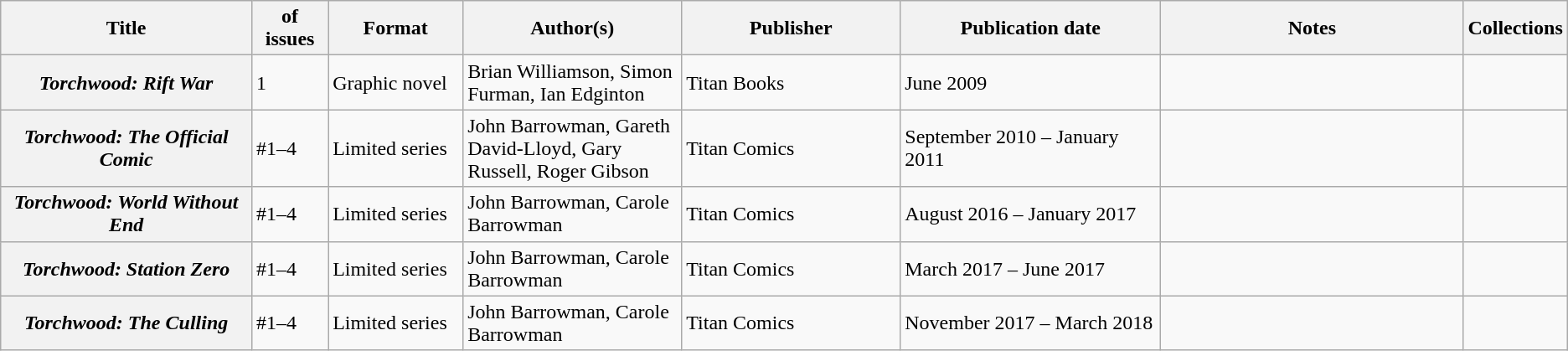<table class="wikitable">
<tr>
<th>Title</th>
<th style="width:40pt"> of issues</th>
<th style="width:75pt">Format</th>
<th style="width:125pt">Author(s)</th>
<th style="width:125pt">Publisher</th>
<th style="width:150pt">Publication date</th>
<th style="width:175pt">Notes</th>
<th>Collections</th>
</tr>
<tr>
<th><em>Torchwood: Rift War</em></th>
<td>1</td>
<td>Graphic novel</td>
<td>Brian Williamson, Simon Furman, Ian Edginton</td>
<td>Titan Books</td>
<td>June 2009</td>
<td></td>
<td></td>
</tr>
<tr>
<th><em>Torchwood: The Official Comic</em></th>
<td>#1–4</td>
<td>Limited series</td>
<td>John Barrowman, Gareth David-Lloyd, Gary Russell, Roger Gibson</td>
<td>Titan Comics</td>
<td>September 2010 – January 2011</td>
<td></td>
<td></td>
</tr>
<tr>
<th><em>Torchwood: World Without End</em></th>
<td>#1–4</td>
<td>Limited series</td>
<td>John Barrowman, Carole Barrowman</td>
<td>Titan Comics</td>
<td>August 2016 – January 2017</td>
<td></td>
<td></td>
</tr>
<tr>
<th><em>Torchwood: Station Zero</em></th>
<td>#1–4</td>
<td>Limited series</td>
<td>John Barrowman, Carole Barrowman</td>
<td>Titan Comics</td>
<td>March 2017 – June 2017</td>
<td></td>
<td></td>
</tr>
<tr>
<th><em>Torchwood: The Culling</em></th>
<td>#1–4</td>
<td>Limited series</td>
<td>John Barrowman, Carole Barrowman</td>
<td>Titan Comics</td>
<td>November 2017 – March 2018</td>
<td></td>
<td></td>
</tr>
</table>
